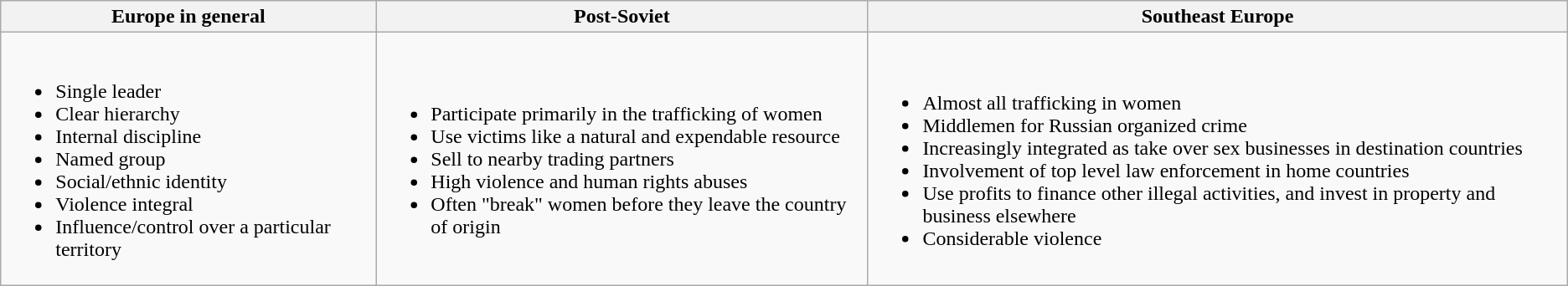<table class="wikitable">
<tr>
<th>Europe in general</th>
<th>Post-Soviet</th>
<th>Southeast Europe</th>
</tr>
<tr>
<td><br><ul><li>Single leader</li><li>Clear hierarchy</li><li>Internal discipline</li><li>Named group</li><li>Social/ethnic identity</li><li>Violence integral</li><li>Influence/control over a particular territory</li></ul></td>
<td><br><ul><li>Participate primarily in the trafficking of women</li><li>Use victims like a natural and expendable resource</li><li>Sell to nearby trading partners</li><li>High violence and human rights abuses</li><li>Often "break" women before they leave the country of origin</li></ul></td>
<td><br><ul><li>Almost all trafficking in women</li><li>Middlemen for Russian organized crime</li><li>Increasingly integrated as take over sex businesses in destination countries</li><li>Involvement of top level law enforcement in home countries</li><li>Use profits to finance other illegal activities, and invest in property and business elsewhere</li><li>Considerable violence</li></ul></td>
</tr>
</table>
